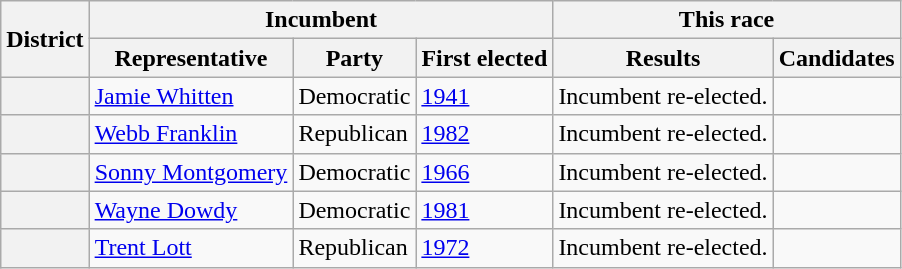<table class=wikitable>
<tr>
<th rowspan=2>District</th>
<th colspan=3>Incumbent</th>
<th colspan=2>This race</th>
</tr>
<tr>
<th>Representative</th>
<th>Party</th>
<th>First elected</th>
<th>Results</th>
<th>Candidates</th>
</tr>
<tr>
<th></th>
<td><a href='#'>Jamie Whitten</a></td>
<td>Democratic</td>
<td><a href='#'>1941</a></td>
<td>Incumbent re-elected.</td>
<td nowrap></td>
</tr>
<tr>
<th></th>
<td><a href='#'>Webb Franklin</a></td>
<td>Republican</td>
<td><a href='#'>1982</a></td>
<td>Incumbent re-elected.</td>
<td nowrap></td>
</tr>
<tr>
<th></th>
<td><a href='#'>Sonny Montgomery</a></td>
<td>Democratic</td>
<td><a href='#'>1966</a></td>
<td>Incumbent re-elected.</td>
<td nowrap></td>
</tr>
<tr>
<th></th>
<td><a href='#'>Wayne Dowdy</a></td>
<td>Democratic</td>
<td><a href='#'>1981</a></td>
<td>Incumbent re-elected.</td>
<td nowrap></td>
</tr>
<tr>
<th></th>
<td><a href='#'>Trent Lott</a></td>
<td>Republican</td>
<td><a href='#'>1972</a></td>
<td>Incumbent re-elected.</td>
<td nowrap></td>
</tr>
</table>
